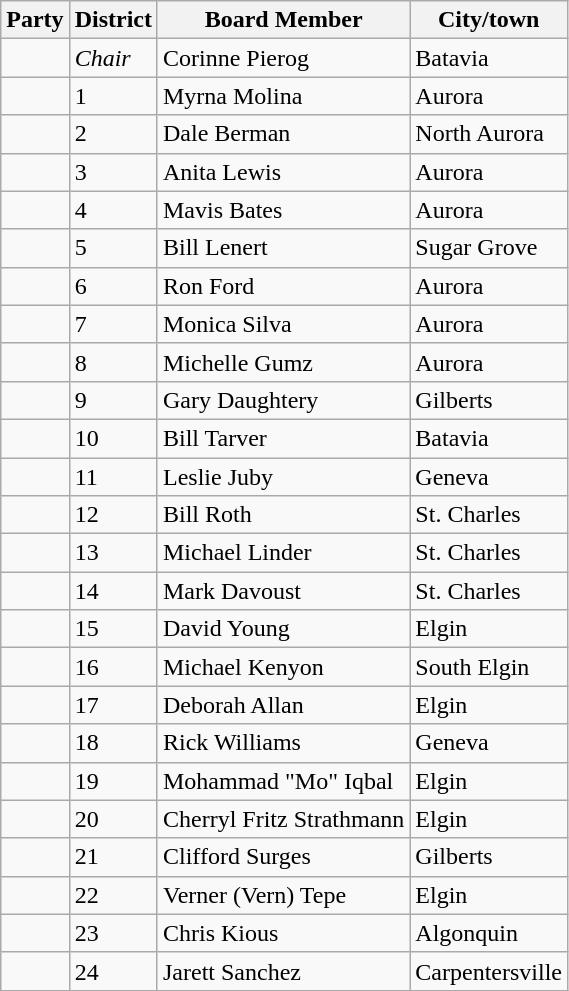<table class="wikitable">
<tr>
<th>Party</th>
<th>District</th>
<th>Board Member</th>
<th>City/town</th>
</tr>
<tr>
<td></td>
<td><em>Chair</em></td>
<td>Corinne Pierog</td>
<td>Batavia</td>
</tr>
<tr>
<td></td>
<td>1</td>
<td>Myrna Molina</td>
<td>Aurora</td>
</tr>
<tr>
<td></td>
<td>2</td>
<td>Dale Berman</td>
<td>North Aurora</td>
</tr>
<tr>
<td></td>
<td>3</td>
<td>Anita Lewis</td>
<td>Aurora</td>
</tr>
<tr>
<td></td>
<td>4</td>
<td>Mavis Bates</td>
<td>Aurora</td>
</tr>
<tr>
<td></td>
<td>5</td>
<td>Bill Lenert</td>
<td>Sugar Grove</td>
</tr>
<tr>
<td></td>
<td>6</td>
<td>Ron Ford</td>
<td>Aurora</td>
</tr>
<tr>
<td></td>
<td>7</td>
<td>Monica Silva</td>
<td>Aurora</td>
</tr>
<tr>
<td></td>
<td>8</td>
<td>Michelle Gumz</td>
<td>Aurora</td>
</tr>
<tr>
<td></td>
<td>9</td>
<td>Gary Daughtery</td>
<td>Gilberts</td>
</tr>
<tr>
<td></td>
<td>10</td>
<td>Bill Tarver</td>
<td>Batavia</td>
</tr>
<tr>
<td></td>
<td>11</td>
<td>Leslie Juby</td>
<td>Geneva</td>
</tr>
<tr>
<td></td>
<td>12</td>
<td>Bill Roth</td>
<td>St. Charles</td>
</tr>
<tr>
<td></td>
<td>13</td>
<td>Michael Linder</td>
<td>St. Charles</td>
</tr>
<tr>
<td></td>
<td>14</td>
<td>Mark Davoust</td>
<td>St. Charles</td>
</tr>
<tr>
<td></td>
<td>15</td>
<td>David Young</td>
<td>Elgin</td>
</tr>
<tr>
<td></td>
<td>16</td>
<td>Michael Kenyon</td>
<td>South Elgin</td>
</tr>
<tr>
<td></td>
<td>17</td>
<td>Deborah Allan</td>
<td>Elgin</td>
</tr>
<tr>
<td></td>
<td>18</td>
<td>Rick Williams</td>
<td>Geneva</td>
</tr>
<tr>
<td></td>
<td>19</td>
<td>Mohammad "Mo" Iqbal</td>
<td>Elgin</td>
</tr>
<tr>
<td></td>
<td>20</td>
<td>Cherryl Fritz Strathmann</td>
<td>Elgin</td>
</tr>
<tr>
<td></td>
<td>21</td>
<td>Clifford Surges</td>
<td>Gilberts</td>
</tr>
<tr>
<td></td>
<td>22</td>
<td>Verner (Vern) Tepe</td>
<td>Elgin</td>
</tr>
<tr>
<td></td>
<td>23</td>
<td>Chris Kious</td>
<td>Algonquin</td>
</tr>
<tr>
<td></td>
<td>24</td>
<td>Jarett Sanchez</td>
<td>Carpentersville</td>
</tr>
</table>
